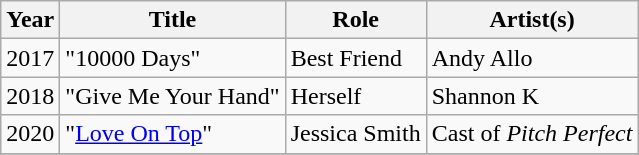<table class="wikitable">
<tr>
<th>Year</th>
<th>Title</th>
<th>Role</th>
<th>Artist(s)</th>
</tr>
<tr>
<td>2017</td>
<td>"10000 Days"</td>
<td>Best Friend</td>
<td>Andy Allo</td>
</tr>
<tr>
<td>2018</td>
<td>"Give Me Your Hand"</td>
<td>Herself</td>
<td>Shannon K</td>
</tr>
<tr>
<td>2020</td>
<td>"<a href='#'>Love On Top</a>"</td>
<td>Jessica Smith</td>
<td>Cast of <em>Pitch Perfect</em></td>
</tr>
<tr>
</tr>
</table>
